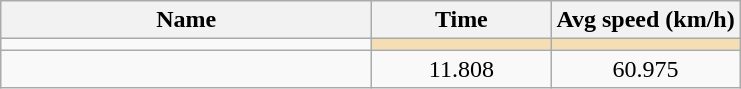<table class="wikitable sortable" style="text-align:center;">
<tr>
<th style="width:15em">Name</th>
<th style="width:7em">Time</th>
<th>Avg speed (km/h)</th>
</tr>
<tr>
<td align=left></td>
<td bgcolor=wheat></td>
<td bgcolor=wheat></td>
</tr>
<tr>
<td align=left></td>
<td>11.808</td>
<td>60.975</td>
</tr>
</table>
